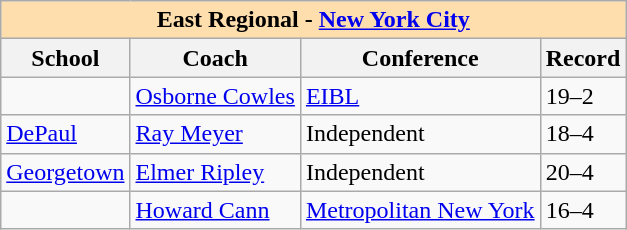<table class="wikitable">
<tr>
<th colspan="4" style="background:#ffdead;">East Regional - <a href='#'>New York City</a></th>
</tr>
<tr>
<th>School</th>
<th>Coach</th>
<th>Conference</th>
<th>Record</th>
</tr>
<tr>
<td></td>
<td><a href='#'>Osborne Cowles</a></td>
<td><a href='#'>EIBL</a></td>
<td>19–2</td>
</tr>
<tr>
<td><a href='#'>DePaul</a></td>
<td><a href='#'>Ray Meyer</a></td>
<td>Independent</td>
<td>18–4</td>
</tr>
<tr>
<td><a href='#'>Georgetown</a></td>
<td><a href='#'>Elmer Ripley</a></td>
<td>Independent</td>
<td>20–4</td>
</tr>
<tr>
<td></td>
<td><a href='#'>Howard Cann</a></td>
<td><a href='#'>Metropolitan New York</a></td>
<td>16–4</td>
</tr>
</table>
